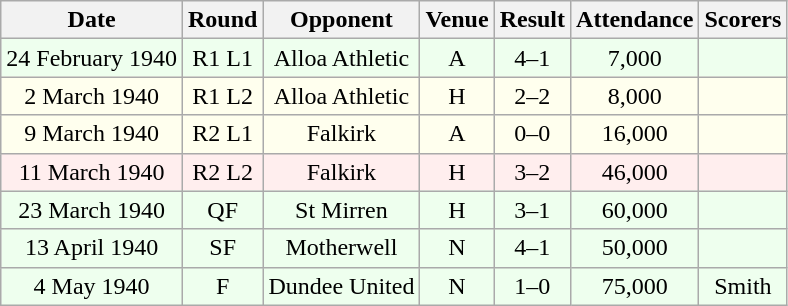<table class="wikitable sortable" style="font-size:100%; text-align:center">
<tr>
<th>Date</th>
<th>Round</th>
<th>Opponent</th>
<th>Venue</th>
<th>Result</th>
<th>Attendance</th>
<th>Scorers</th>
</tr>
<tr bgcolor = "#EEFFEE">
<td>24 February 1940</td>
<td>R1 L1</td>
<td>Alloa Athletic</td>
<td>A</td>
<td>4–1</td>
<td>7,000</td>
<td></td>
</tr>
<tr bgcolor = "#FFFFEE">
<td>2 March 1940</td>
<td>R1 L2</td>
<td>Alloa Athletic</td>
<td>H</td>
<td>2–2</td>
<td>8,000</td>
<td></td>
</tr>
<tr bgcolor = "#FFFFEE">
<td>9 March 1940</td>
<td>R2 L1</td>
<td>Falkirk</td>
<td>A</td>
<td>0–0</td>
<td>16,000</td>
<td></td>
</tr>
<tr bgcolor = "#FFEEEE">
<td>11 March 1940</td>
<td>R2 L2</td>
<td>Falkirk</td>
<td>H</td>
<td>3–2</td>
<td>46,000</td>
<td></td>
</tr>
<tr bgcolor = "#EEFFEE">
<td>23 March 1940</td>
<td>QF</td>
<td>St Mirren</td>
<td>H</td>
<td>3–1</td>
<td>60,000</td>
<td></td>
</tr>
<tr bgcolor = "#EEFFEE">
<td>13 April 1940</td>
<td>SF</td>
<td>Motherwell</td>
<td>N</td>
<td>4–1</td>
<td>50,000</td>
<td></td>
</tr>
<tr bgcolor = "#EEFFEE">
<td>4 May 1940</td>
<td>F</td>
<td>Dundee United</td>
<td>N</td>
<td>1–0</td>
<td>75,000</td>
<td>Smith</td>
</tr>
</table>
